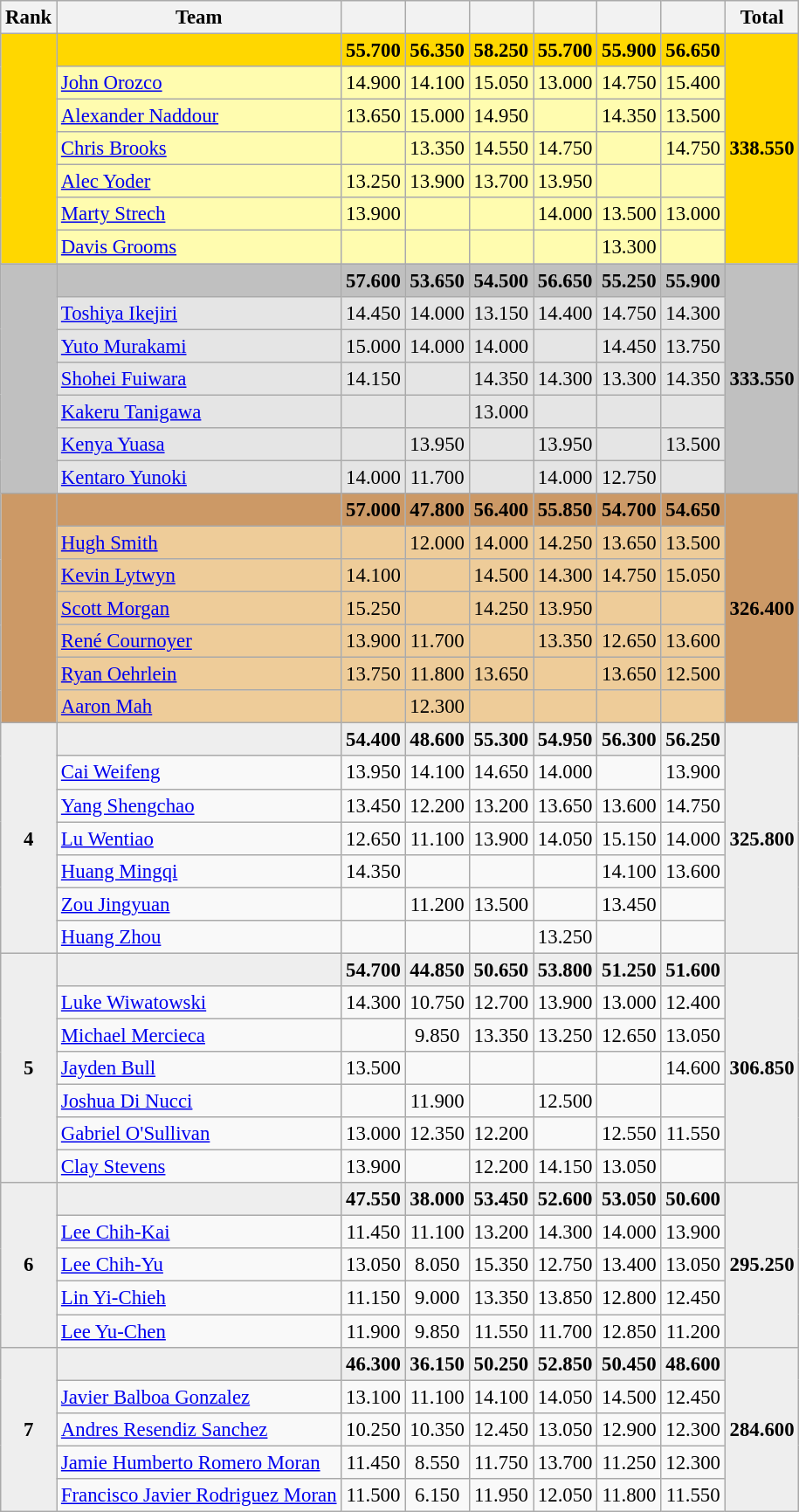<table class="wikitable" style="text-align:center; font-size:95%">
<tr>
<th>Rank</th>
<th>Team</th>
<th></th>
<th></th>
<th></th>
<th></th>
<th></th>
<th></th>
<th>Total</th>
</tr>
<tr bgcolor=gold>
<td rowspan=7></td>
<td align="left"><strong></strong></td>
<td><strong>55.700</strong></td>
<td><strong>56.350</strong></td>
<td><strong>58.250</strong></td>
<td><strong>55.700</strong></td>
<td><strong>55.900</strong></td>
<td><strong>56.650</strong></td>
<td rowspan=7><strong>338.550</strong></td>
</tr>
<tr bgcolor=fffcaf>
<td align="left"><a href='#'>John Orozco</a></td>
<td>14.900</td>
<td>14.100</td>
<td>15.050</td>
<td>13.000</td>
<td>14.750</td>
<td>15.400</td>
</tr>
<tr bgcolor=fffcaf>
<td align="left"><a href='#'>Alexander Naddour</a></td>
<td>13.650</td>
<td>15.000</td>
<td>14.950</td>
<td></td>
<td>14.350</td>
<td>13.500</td>
</tr>
<tr bgcolor=fffcaf>
<td align="left"><a href='#'>Chris Brooks</a></td>
<td></td>
<td>13.350</td>
<td>14.550</td>
<td>14.750</td>
<td></td>
<td>14.750</td>
</tr>
<tr bgcolor=fffcaf>
<td align="left"><a href='#'>Alec Yoder</a></td>
<td>13.250</td>
<td>13.900</td>
<td>13.700</td>
<td>13.950</td>
<td></td>
<td></td>
</tr>
<tr bgcolor=fffcaf>
<td align="left"><a href='#'>Marty Strech</a></td>
<td>13.900</td>
<td></td>
<td></td>
<td>14.000</td>
<td>13.500</td>
<td>13.000</td>
</tr>
<tr bgcolor=fffcaf>
<td align="left"><a href='#'>Davis Grooms</a></td>
<td></td>
<td></td>
<td></td>
<td></td>
<td>13.300</td>
<td></td>
</tr>
<tr bgcolor=silver>
<td rowspan=7></td>
<td align="left"><strong></strong></td>
<td><strong>57.600</strong></td>
<td><strong>53.650</strong></td>
<td><strong>54.500</strong></td>
<td><strong>56.650</strong></td>
<td><strong>55.250</strong></td>
<td><strong>55.900</strong></td>
<td rowspan=7><strong>333.550</strong></td>
</tr>
<tr bgcolor=e5e5e5>
<td align="left"><a href='#'>Toshiya Ikejiri</a></td>
<td>14.450</td>
<td>14.000</td>
<td>13.150</td>
<td>14.400</td>
<td>14.750</td>
<td>14.300</td>
</tr>
<tr bgcolor=e5e5e5>
<td align="left"><a href='#'>Yuto Murakami</a></td>
<td>15.000</td>
<td>14.000</td>
<td>14.000</td>
<td></td>
<td>14.450</td>
<td>13.750</td>
</tr>
<tr bgcolor=e5e5e5>
<td align="left"><a href='#'>Shohei Fuiwara</a></td>
<td>14.150</td>
<td></td>
<td>14.350</td>
<td>14.300</td>
<td>13.300</td>
<td>14.350</td>
</tr>
<tr bgcolor=e5e5e5>
<td align="left"><a href='#'>Kakeru Tanigawa</a></td>
<td></td>
<td></td>
<td>13.000</td>
<td></td>
<td></td>
<td></td>
</tr>
<tr bgcolor=e5e5e5>
<td align="left"><a href='#'>Kenya Yuasa</a></td>
<td></td>
<td>13.950</td>
<td></td>
<td>13.950</td>
<td></td>
<td>13.500</td>
</tr>
<tr bgcolor=e5e5e5>
<td align="left"><a href='#'>Kentaro Yunoki</a></td>
<td>14.000</td>
<td>11.700</td>
<td></td>
<td>14.000</td>
<td>12.750</td>
<td></td>
</tr>
<tr bgcolor=cc9966>
<td rowspan=7></td>
<td align="left"><strong></strong></td>
<td><strong>57.000</strong></td>
<td><strong>47.800</strong></td>
<td><strong>56.400</strong></td>
<td><strong>55.850</strong></td>
<td><strong>54.700</strong></td>
<td><strong>54.650</strong></td>
<td rowspan=7><strong>326.400</strong></td>
</tr>
<tr bgcolor=eecc99>
<td align="left"><a href='#'>Hugh Smith</a></td>
<td></td>
<td>12.000</td>
<td>14.000</td>
<td>14.250</td>
<td>13.650</td>
<td>13.500</td>
</tr>
<tr bgcolor=eecc99>
<td align="left"><a href='#'>Kevin Lytwyn</a></td>
<td>14.100</td>
<td></td>
<td>14.500</td>
<td>14.300</td>
<td>14.750</td>
<td>15.050</td>
</tr>
<tr bgcolor=eecc99>
<td align="left"><a href='#'>Scott Morgan</a></td>
<td>15.250</td>
<td></td>
<td>14.250</td>
<td>13.950</td>
<td></td>
<td></td>
</tr>
<tr bgcolor=eecc99>
<td align="left"><a href='#'>René Cournoyer</a></td>
<td>13.900</td>
<td>11.700</td>
<td></td>
<td>13.350</td>
<td>12.650</td>
<td>13.600</td>
</tr>
<tr bgcolor=eecc99>
<td align="left"><a href='#'>Ryan Oehrlein</a></td>
<td>13.750</td>
<td>11.800</td>
<td>13.650</td>
<td></td>
<td>13.650</td>
<td>12.500</td>
</tr>
<tr bgcolor=eecc99>
<td align="left"><a href='#'>Aaron Mah</a></td>
<td></td>
<td>12.300</td>
<td></td>
<td></td>
<td></td>
<td></td>
</tr>
<tr bgcolor=eeeeee>
<td rowspan=7><strong>4</strong></td>
<td align="left"><strong></strong></td>
<td><strong>54.400</strong></td>
<td><strong>48.600</strong></td>
<td><strong>55.300</strong></td>
<td><strong>54.950</strong></td>
<td><strong>56.300</strong></td>
<td><strong>56.250</strong></td>
<td rowspan=7><strong>325.800</strong></td>
</tr>
<tr>
<td align="left"><a href='#'>Cai Weifeng</a></td>
<td>13.950</td>
<td>14.100</td>
<td>14.650</td>
<td>14.000</td>
<td></td>
<td>13.900</td>
</tr>
<tr>
<td align="left"><a href='#'>Yang Shengchao</a></td>
<td>13.450</td>
<td>12.200</td>
<td>13.200</td>
<td>13.650</td>
<td>13.600</td>
<td>14.750</td>
</tr>
<tr>
<td align="left"><a href='#'>Lu Wentiao</a></td>
<td>12.650</td>
<td>11.100</td>
<td>13.900</td>
<td>14.050</td>
<td>15.150</td>
<td>14.000</td>
</tr>
<tr>
<td align="left"><a href='#'>Huang Mingqi</a></td>
<td>14.350</td>
<td></td>
<td></td>
<td></td>
<td>14.100</td>
<td>13.600</td>
</tr>
<tr>
<td align="left"><a href='#'>Zou Jingyuan</a></td>
<td></td>
<td>11.200</td>
<td>13.500</td>
<td></td>
<td>13.450</td>
<td></td>
</tr>
<tr>
<td align="left"><a href='#'>Huang Zhou</a></td>
<td></td>
<td></td>
<td></td>
<td>13.250</td>
<td></td>
<td></td>
</tr>
<tr bgcolor=eeeeee>
<td rowspan=7><strong>5</strong></td>
<td align="left"><strong></strong></td>
<td><strong>54.700</strong></td>
<td><strong>44.850</strong></td>
<td><strong>50.650</strong></td>
<td><strong>53.800</strong></td>
<td><strong>51.250</strong></td>
<td><strong>51.600</strong></td>
<td rowspan=7><strong>306.850</strong></td>
</tr>
<tr>
<td align="left"><a href='#'>Luke Wiwatowski</a></td>
<td>14.300</td>
<td>10.750</td>
<td>12.700</td>
<td>13.900</td>
<td>13.000</td>
<td>12.400</td>
</tr>
<tr>
<td align="left"><a href='#'>Michael Mercieca</a></td>
<td></td>
<td>9.850</td>
<td>13.350</td>
<td>13.250</td>
<td>12.650</td>
<td>13.050</td>
</tr>
<tr>
<td align="left"><a href='#'>Jayden Bull</a></td>
<td>13.500</td>
<td></td>
<td></td>
<td></td>
<td></td>
<td>14.600</td>
</tr>
<tr>
<td align="left"><a href='#'>Joshua Di Nucci</a></td>
<td></td>
<td>11.900</td>
<td></td>
<td>12.500</td>
<td></td>
<td></td>
</tr>
<tr>
<td align="left"><a href='#'>Gabriel O'Sullivan</a></td>
<td>13.000</td>
<td>12.350</td>
<td>12.200</td>
<td></td>
<td>12.550</td>
<td>11.550</td>
</tr>
<tr>
<td align="left"><a href='#'>Clay Stevens</a></td>
<td>13.900</td>
<td></td>
<td>12.200</td>
<td>14.150</td>
<td>13.050</td>
<td></td>
</tr>
<tr bgcolor=eeeeee>
<td rowspan=5><strong>6</strong></td>
<td align="left"><strong></strong></td>
<td><strong>47.550</strong></td>
<td><strong>38.000</strong></td>
<td><strong>53.450</strong></td>
<td><strong>52.600</strong></td>
<td><strong>53.050</strong></td>
<td><strong>50.600</strong></td>
<td rowspan=5><strong>295.250</strong></td>
</tr>
<tr>
<td align="left"><a href='#'>Lee Chih-Kai</a></td>
<td>11.450</td>
<td>11.100</td>
<td>13.200</td>
<td>14.300</td>
<td>14.000</td>
<td>13.900</td>
</tr>
<tr>
<td align="left"><a href='#'>Lee Chih-Yu</a></td>
<td>13.050</td>
<td>8.050</td>
<td>15.350</td>
<td>12.750</td>
<td>13.400</td>
<td>13.050</td>
</tr>
<tr>
<td align="left"><a href='#'>Lin Yi-Chieh</a></td>
<td>11.150</td>
<td>9.000</td>
<td>13.350</td>
<td>13.850</td>
<td>12.800</td>
<td>12.450</td>
</tr>
<tr>
<td align="left"><a href='#'>Lee Yu-Chen</a></td>
<td>11.900</td>
<td>9.850</td>
<td>11.550</td>
<td>11.700</td>
<td>12.850</td>
<td>11.200</td>
</tr>
<tr bgcolor=eeeeee>
<td rowspan=5><strong>7</strong></td>
<td align="left"><strong></strong></td>
<td><strong>46.300</strong></td>
<td><strong>36.150</strong></td>
<td><strong>50.250</strong></td>
<td><strong>52.850</strong></td>
<td><strong>50.450</strong></td>
<td><strong>48.600</strong></td>
<td rowspan=5><strong>284.600</strong></td>
</tr>
<tr>
<td align="left"><a href='#'>Javier Balboa Gonzalez</a></td>
<td>13.100</td>
<td>11.100</td>
<td>14.100</td>
<td>14.050</td>
<td>14.500</td>
<td>12.450</td>
</tr>
<tr>
<td align="left"><a href='#'>Andres Resendiz Sanchez</a></td>
<td>10.250</td>
<td>10.350</td>
<td>12.450</td>
<td>13.050</td>
<td>12.900</td>
<td>12.300</td>
</tr>
<tr>
<td align="left"><a href='#'>Jamie Humberto Romero Moran</a></td>
<td>11.450</td>
<td>8.550</td>
<td>11.750</td>
<td>13.700</td>
<td>11.250</td>
<td>12.300</td>
</tr>
<tr>
<td align="left"><a href='#'>Francisco Javier Rodriguez Moran</a></td>
<td>11.500</td>
<td>6.150</td>
<td>11.950</td>
<td>12.050</td>
<td>11.800</td>
<td>11.550</td>
</tr>
</table>
